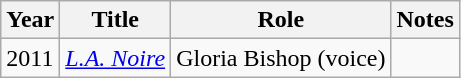<table class="wikitable sortable">
<tr>
<th>Year</th>
<th>Title</th>
<th>Role</th>
<th class="unsortable">Notes</th>
</tr>
<tr>
<td>2011</td>
<td><em><a href='#'>L.A. Noire</a></em></td>
<td>Gloria Bishop (voice)</td>
<td></td>
</tr>
</table>
